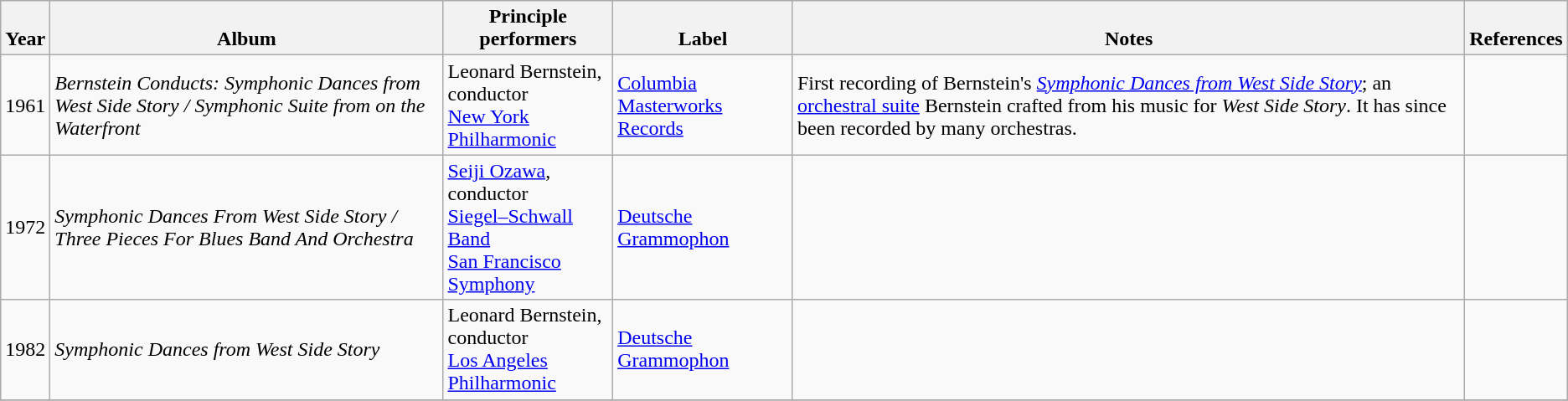<table class="wikitable">
<tr>
<th valign=bottom>Year</th>
<th valign=bottom>Album</th>
<th valign=bottom>Principle performers</th>
<th valign=bottom>Label</th>
<th valign=bottom>Notes</th>
<th valign=bottom>References</th>
</tr>
<tr>
<td>1961</td>
<td><em>Bernstein Conducts: Symphonic Dances from West Side Story / Symphonic Suite from on the Waterfront</em></td>
<td>Leonard Bernstein, conductor<br><a href='#'>New York Philharmonic</a></td>
<td><a href='#'>Columbia Masterworks Records</a></td>
<td>First recording of Bernstein's <em><a href='#'>Symphonic Dances from West Side Story</a></em>; an <a href='#'>orchestral suite</a> Bernstein crafted from his music for <em>West Side Story</em>. It has since been recorded by many orchestras.</td>
<td></td>
</tr>
<tr>
<td>1972</td>
<td><em>Symphonic Dances From West Side Story / Three Pieces For Blues Band And Orchestra</em></td>
<td><a href='#'>Seiji Ozawa</a>, conductor<br><a href='#'>Siegel–Schwall Band</a><br><a href='#'>San Francisco Symphony</a></td>
<td><a href='#'>Deutsche Grammophon</a></td>
<td></td>
<td></td>
</tr>
<tr>
<td>1982</td>
<td><em>Symphonic Dances from West Side Story</em></td>
<td>Leonard Bernstein, conductor<br><a href='#'>Los Angeles Philharmonic</a></td>
<td><a href='#'>Deutsche Grammophon</a></td>
<td></td>
<td></td>
</tr>
<tr>
</tr>
</table>
